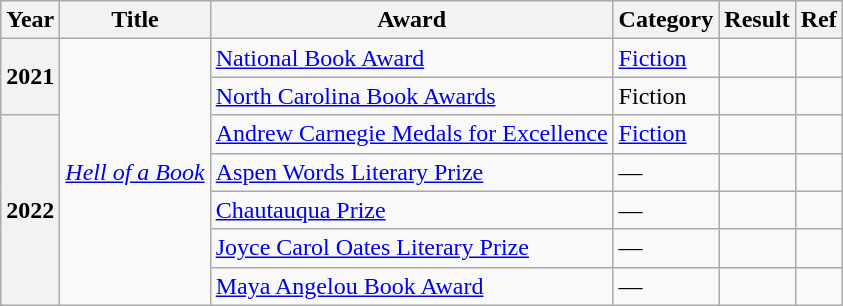<table class="wikitable">
<tr>
<th>Year</th>
<th>Title</th>
<th>Award</th>
<th>Category</th>
<th>Result</th>
<th>Ref</th>
</tr>
<tr>
<th rowspan="2">2021</th>
<td rowspan="7"><em><a href='#'>Hell of a Book</a></em></td>
<td><a href='#'>National Book Award</a></td>
<td><a href='#'>Fiction</a></td>
<td></td>
<td></td>
</tr>
<tr>
<td><a href='#'>North Carolina Book Awards</a></td>
<td>Fiction</td>
<td></td>
<td></td>
</tr>
<tr>
<th rowspan="5">2022</th>
<td><a href='#'>Andrew Carnegie Medals for Excellence</a></td>
<td><a href='#'>Fiction</a></td>
<td></td>
<td></td>
</tr>
<tr>
<td><a href='#'>Aspen Words Literary Prize</a></td>
<td>—</td>
<td></td>
<td></td>
</tr>
<tr>
<td><a href='#'>Chautauqua Prize</a></td>
<td>—</td>
<td></td>
<td></td>
</tr>
<tr>
<td><a href='#'>Joyce Carol Oates Literary Prize</a></td>
<td>—</td>
<td></td>
<td></td>
</tr>
<tr>
<td><a href='#'>Maya Angelou Book Award</a></td>
<td>—</td>
<td></td>
<td></td>
</tr>
</table>
